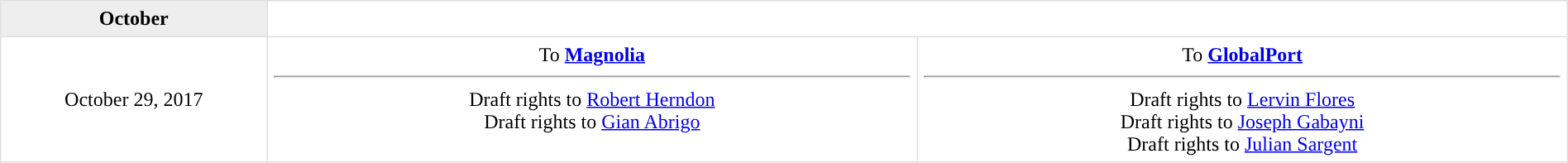<table border=1 style="border-collapse:collapse; text-align: center; width: 100%" bordercolor="#DFDFDF"  cellpadding="5">
<tr bgcolor="eeeeee">
<th>October</th>
</tr>
<tr>
<td style="width:12%">October 29, 2017</td>
<td style="width:29.3%" valign="top">To <strong><a href='#'>Magnolia</a></strong><hr>Draft rights to <a href='#'>Robert Herndon</a><br>Draft rights to <a href='#'>Gian Abrigo</a></td>
<td style="width:29.3%" valign="top">To <strong><a href='#'>GlobalPort</a></strong><hr>Draft rights to <a href='#'>Lervin Flores</a><br>Draft rights to <a href='#'>Joseph Gabayni</a><br>Draft rights to <a href='#'>Julian Sargent</a></td>
</tr>
</table>
